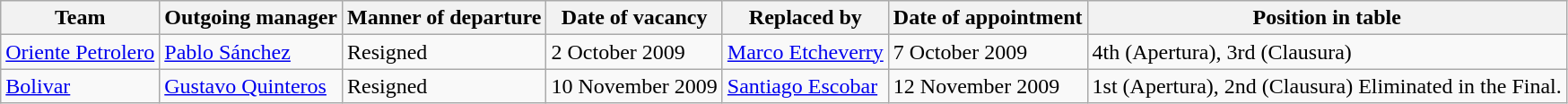<table class="wikitable sortable">
<tr>
<th>Team</th>
<th>Outgoing manager</th>
<th>Manner of departure</th>
<th>Date of vacancy</th>
<th>Replaced by</th>
<th>Date of appointment</th>
<th>Position in table</th>
</tr>
<tr>
<td><a href='#'>Oriente&nbsp;Petrolero</a></td>
<td> <a href='#'>Pablo Sánchez</a></td>
<td>Resigned</td>
<td>2 October 2009</td>
<td> <a href='#'>Marco Etcheverry</a></td>
<td>7 October 2009</td>
<td>4th (Apertura), 3rd (Clausura)</td>
</tr>
<tr>
<td><a href='#'>Bolivar</a></td>
<td> <a href='#'>Gustavo Quinteros</a></td>
<td>Resigned</td>
<td>10 November 2009</td>
<td> <a href='#'>Santiago Escobar</a></td>
<td>12 November 2009</td>
<td>1st (Apertura), 2nd (Clausura) Eliminated in the Final.</td>
</tr>
</table>
